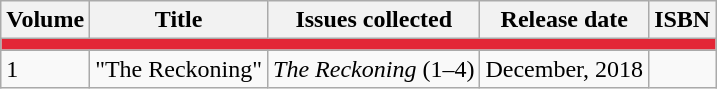<table class="wikitable">
<tr>
<th>Volume</th>
<th>Title</th>
<th>Issues collected</th>
<th>Release date</th>
<th>ISBN</th>
</tr>
<tr>
<td colspan="6" style="background:#e32636;"></td>
</tr>
<tr>
<td>1</td>
<td>"The Reckoning"</td>
<td><em>The Reckoning</em> (1–4)</td>
<td>December, 2018</td>
<td></td>
</tr>
</table>
